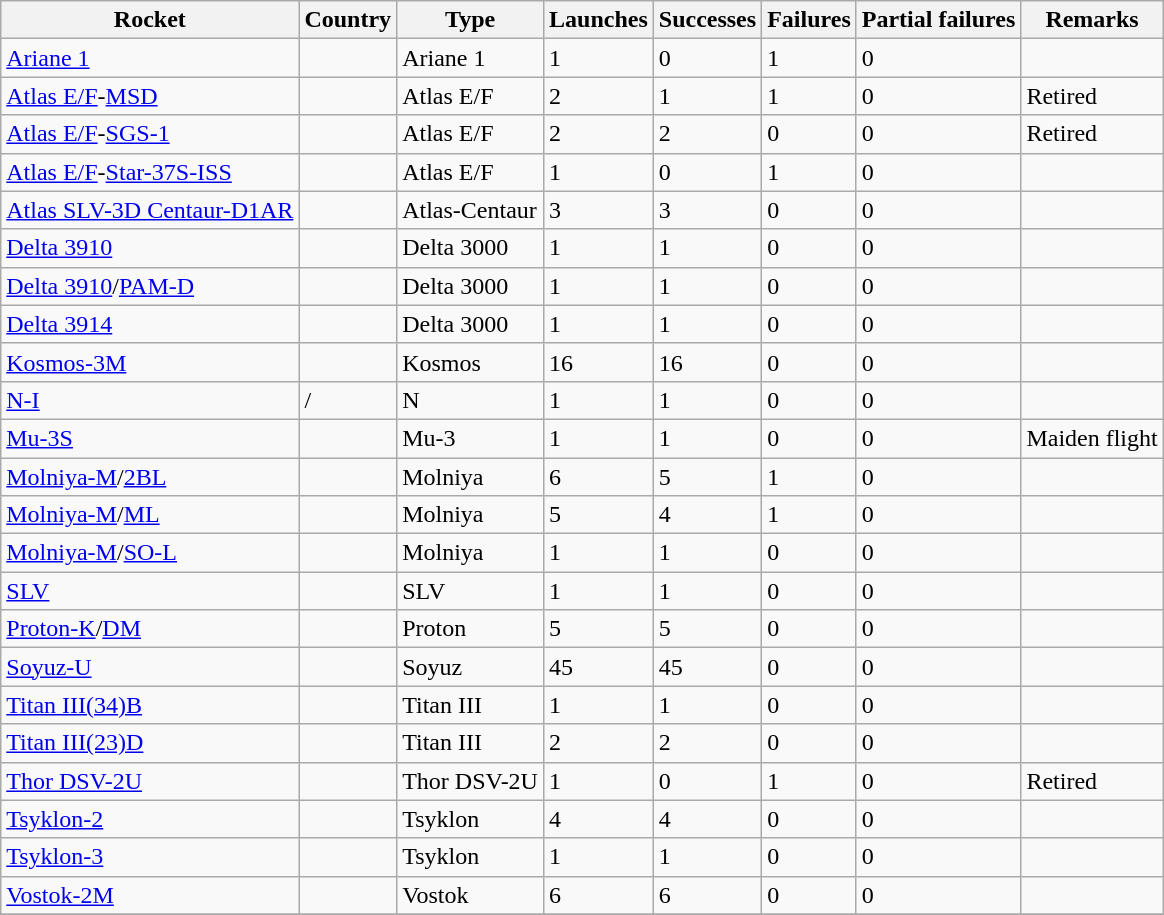<table class="wikitable sortable">
<tr>
<th>Rocket</th>
<th>Country</th>
<th>Type</th>
<th>Launches</th>
<th>Successes</th>
<th>Failures</th>
<th>Partial failures</th>
<th>Remarks</th>
</tr>
<tr>
<td><a href='#'>Ariane 1</a></td>
<td></td>
<td>Ariane 1</td>
<td>1</td>
<td>0</td>
<td>1</td>
<td>0</td>
<td></td>
</tr>
<tr>
<td><a href='#'>Atlas E/F</a>-<a href='#'>MSD</a></td>
<td></td>
<td>Atlas E/F</td>
<td>2</td>
<td>1</td>
<td>1</td>
<td>0</td>
<td>Retired</td>
</tr>
<tr>
<td><a href='#'>Atlas E/F</a>-<a href='#'>SGS-1</a></td>
<td></td>
<td>Atlas E/F</td>
<td>2</td>
<td>2</td>
<td>0</td>
<td>0</td>
<td>Retired</td>
</tr>
<tr>
<td><a href='#'>Atlas E/F</a>-<a href='#'>Star-37S-ISS</a></td>
<td></td>
<td>Atlas E/F</td>
<td>1</td>
<td>0</td>
<td>1</td>
<td>0</td>
<td></td>
</tr>
<tr>
<td><a href='#'>Atlas SLV-3D Centaur-D1AR</a></td>
<td></td>
<td>Atlas-Centaur</td>
<td>3</td>
<td>3</td>
<td>0</td>
<td>0</td>
<td></td>
</tr>
<tr>
<td><a href='#'>Delta 3910</a></td>
<td></td>
<td>Delta 3000</td>
<td>1</td>
<td>1</td>
<td>0</td>
<td>0</td>
<td></td>
</tr>
<tr>
<td><a href='#'>Delta 3910</a>/<a href='#'>PAM-D</a></td>
<td></td>
<td>Delta 3000</td>
<td>1</td>
<td>1</td>
<td>0</td>
<td>0</td>
<td></td>
</tr>
<tr>
<td><a href='#'>Delta 3914</a></td>
<td></td>
<td>Delta 3000</td>
<td>1</td>
<td>1</td>
<td>0</td>
<td>0</td>
<td></td>
</tr>
<tr>
<td><a href='#'>Kosmos-3M</a></td>
<td></td>
<td>Kosmos</td>
<td>16</td>
<td>16</td>
<td>0</td>
<td>0</td>
<td></td>
</tr>
<tr>
<td><a href='#'>N-I</a></td>
<td>/</td>
<td>N</td>
<td>1</td>
<td>1</td>
<td>0</td>
<td>0</td>
<td></td>
</tr>
<tr>
<td><a href='#'>Mu-3S</a></td>
<td></td>
<td>Mu-3</td>
<td>1</td>
<td>1</td>
<td>0</td>
<td>0</td>
<td>Maiden flight</td>
</tr>
<tr>
<td><a href='#'>Molniya-M</a>/<a href='#'>2BL</a></td>
<td></td>
<td>Molniya</td>
<td>6</td>
<td>5</td>
<td>1</td>
<td>0</td>
<td></td>
</tr>
<tr>
<td><a href='#'>Molniya-M</a>/<a href='#'>ML</a></td>
<td></td>
<td>Molniya</td>
<td>5</td>
<td>4</td>
<td>1</td>
<td>0</td>
<td></td>
</tr>
<tr>
<td><a href='#'>Molniya-M</a>/<a href='#'>SO-L</a></td>
<td></td>
<td>Molniya</td>
<td>1</td>
<td>1</td>
<td>0</td>
<td>0</td>
<td></td>
</tr>
<tr>
<td><a href='#'>SLV</a></td>
<td></td>
<td>SLV</td>
<td>1</td>
<td>1</td>
<td>0</td>
<td>0</td>
<td></td>
</tr>
<tr>
<td><a href='#'>Proton-K</a>/<a href='#'>DM</a></td>
<td></td>
<td>Proton</td>
<td>5</td>
<td>5</td>
<td>0</td>
<td>0</td>
<td></td>
</tr>
<tr>
<td><a href='#'>Soyuz-U</a></td>
<td></td>
<td>Soyuz</td>
<td>45</td>
<td>45</td>
<td>0</td>
<td>0</td>
<td></td>
</tr>
<tr>
<td><a href='#'>Titan III(34)B</a></td>
<td></td>
<td>Titan III</td>
<td>1</td>
<td>1</td>
<td>0</td>
<td>0</td>
<td></td>
</tr>
<tr>
<td><a href='#'>Titan III(23)D</a></td>
<td></td>
<td>Titan III</td>
<td>2</td>
<td>2</td>
<td>0</td>
<td>0</td>
<td></td>
</tr>
<tr>
<td><a href='#'>Thor DSV-2U</a></td>
<td></td>
<td>Thor DSV-2U</td>
<td>1</td>
<td>0</td>
<td>1</td>
<td>0</td>
<td>Retired</td>
</tr>
<tr>
<td><a href='#'>Tsyklon-2</a></td>
<td></td>
<td>Tsyklon</td>
<td>4</td>
<td>4</td>
<td>0</td>
<td>0</td>
<td></td>
</tr>
<tr>
<td><a href='#'>Tsyklon-3</a></td>
<td></td>
<td>Tsyklon</td>
<td>1</td>
<td>1</td>
<td>0</td>
<td>0</td>
<td></td>
</tr>
<tr>
<td><a href='#'>Vostok-2M</a></td>
<td></td>
<td>Vostok</td>
<td>6</td>
<td>6</td>
<td>0</td>
<td>0</td>
<td></td>
</tr>
<tr>
</tr>
</table>
